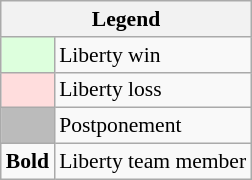<table class="wikitable" style="font-size:90%">
<tr>
<th colspan="2">Legend</th>
</tr>
<tr>
<td bgcolor="#ddffdd"> </td>
<td>Liberty win</td>
</tr>
<tr>
<td bgcolor="#ffdddd"> </td>
<td>Liberty loss</td>
</tr>
<tr>
<td bgcolor="#bbbbbb"> </td>
<td>Postponement</td>
</tr>
<tr>
<td><strong>Bold</strong></td>
<td>Liberty team member</td>
</tr>
</table>
